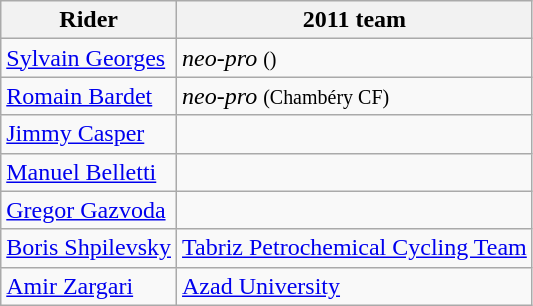<table class="wikitable">
<tr>
<th>Rider</th>
<th>2011 team</th>
</tr>
<tr>
<td><a href='#'>Sylvain Georges</a></td>
<td><em>neo-pro</em> <small>()</small></td>
</tr>
<tr>
<td><a href='#'>Romain Bardet</a></td>
<td><em>neo-pro</em> <small>(Chambéry CF)</small></td>
</tr>
<tr>
<td><a href='#'>Jimmy Casper</a></td>
<td></td>
</tr>
<tr>
<td><a href='#'>Manuel Belletti</a></td>
<td></td>
</tr>
<tr>
<td><a href='#'>Gregor Gazvoda</a></td>
<td></td>
</tr>
<tr>
<td><a href='#'>Boris Shpilevsky</a></td>
<td><a href='#'>Tabriz Petrochemical Cycling Team</a></td>
</tr>
<tr>
<td><a href='#'>Amir Zargari</a></td>
<td><a href='#'>Azad University</a></td>
</tr>
</table>
